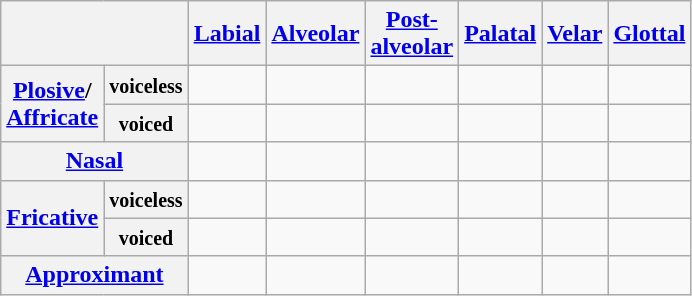<table class=wikitable style=text-align:center>
<tr>
<th colspan=2></th>
<th><a href='#'>Labial</a></th>
<th><a href='#'>Alveolar</a></th>
<th><a href='#'>Post-<br>alveolar</a></th>
<th><a href='#'>Palatal</a></th>
<th><a href='#'>Velar</a></th>
<th><a href='#'>Glottal</a></th>
</tr>
<tr>
<th rowspan=2><a href='#'>Plosive</a>/<br><a href='#'>Affricate</a></th>
<th><small>voiceless</small></th>
<td></td>
<td></td>
<td></td>
<td></td>
<td></td>
<td></td>
</tr>
<tr>
<th><small>voiced</small></th>
<td></td>
<td></td>
<td></td>
<td></td>
<td></td>
<td></td>
</tr>
<tr>
<th colspan=2><a href='#'>Nasal</a></th>
<td></td>
<td></td>
<td></td>
<td></td>
<td></td>
<td></td>
</tr>
<tr>
<th rowspan=2><a href='#'>Fricative</a></th>
<th><small>voiceless</small></th>
<td></td>
<td></td>
<td></td>
<td></td>
<td></td>
<td></td>
</tr>
<tr>
<th><small>voiced</small></th>
<td></td>
<td></td>
<td></td>
<td></td>
<td></td>
<td></td>
</tr>
<tr>
<th colspan=2><a href='#'>Approximant</a></th>
<td></td>
<td></td>
<td></td>
<td></td>
<td></td>
<td></td>
</tr>
</table>
